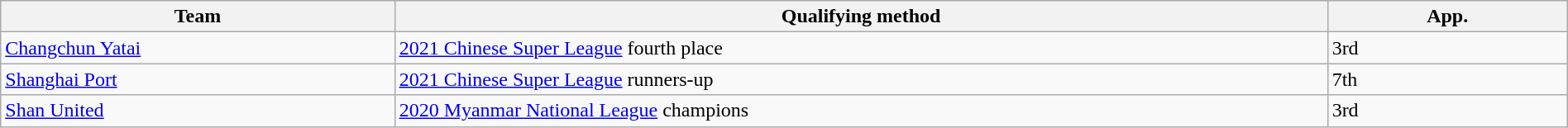<table class="wikitable" style="table-layout:fixed;width:100%;">
<tr>
<th width=25%>Team</th>
<th width=60%>Qualifying method</th>
<th width=15%>App. </th>
</tr>
<tr>
<td> <a href='#'>Changchun Yatai</a></td>
<td><a href='#'>2021 Chinese Super League</a> fourth place</td>
<td>3rd </td>
</tr>
<tr>
<td> <a href='#'>Shanghai Port</a></td>
<td><a href='#'>2021 Chinese Super League</a> runners-up</td>
<td>7th </td>
</tr>
<tr>
<td> <a href='#'>Shan United</a></td>
<td><a href='#'>2020 Myanmar National League</a> champions</td>
<td>3rd </td>
</tr>
</table>
